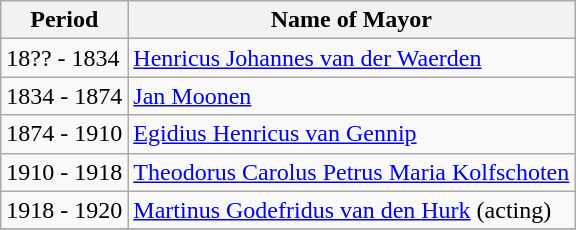<table class="wikitable vatop">
<tr>
<th>Period</th>
<th>Name of Mayor</th>
</tr>
<tr>
<td>18?? - 1834</td>
<td><a href='#'>Henricus Johannes van der Waerden</a></td>
</tr>
<tr>
<td>1834 - 1874</td>
<td><a href='#'>Jan Moonen</a></td>
</tr>
<tr>
<td>1874 - 1910</td>
<td><a href='#'>Egidius Henricus van Gennip</a></td>
</tr>
<tr>
<td>1910 - 1918</td>
<td><a href='#'>Theodorus Carolus Petrus Maria Kolfschoten </a></td>
</tr>
<tr>
<td>1918 - 1920</td>
<td><a href='#'>Martinus Godefridus van den Hurk</a> (acting)</td>
</tr>
<tr>
</tr>
</table>
